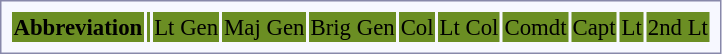<table style="border:1px solid #8888aa; background-color:#f7f8ff; padding:5px; font-size:95%; margin: 0px 12px 12px 0px;">
<tr style="background:#6b8e23; text-align:center;">
<td><strong>Abbreviation</strong></td>
<td colspan=4></td>
<td colspan=2>Lt Gen</td>
<td colspan=2>Maj Gen</td>
<td colspan=2>Brig Gen</td>
<td colspan=2>Col</td>
<td colspan=2>Lt Col</td>
<td colspan=2>Comdt</td>
<td colspan=2>Capt</td>
<td colspan=3>Lt</td>
<td colspan=3>2nd Lt</td>
</tr>
</table>
